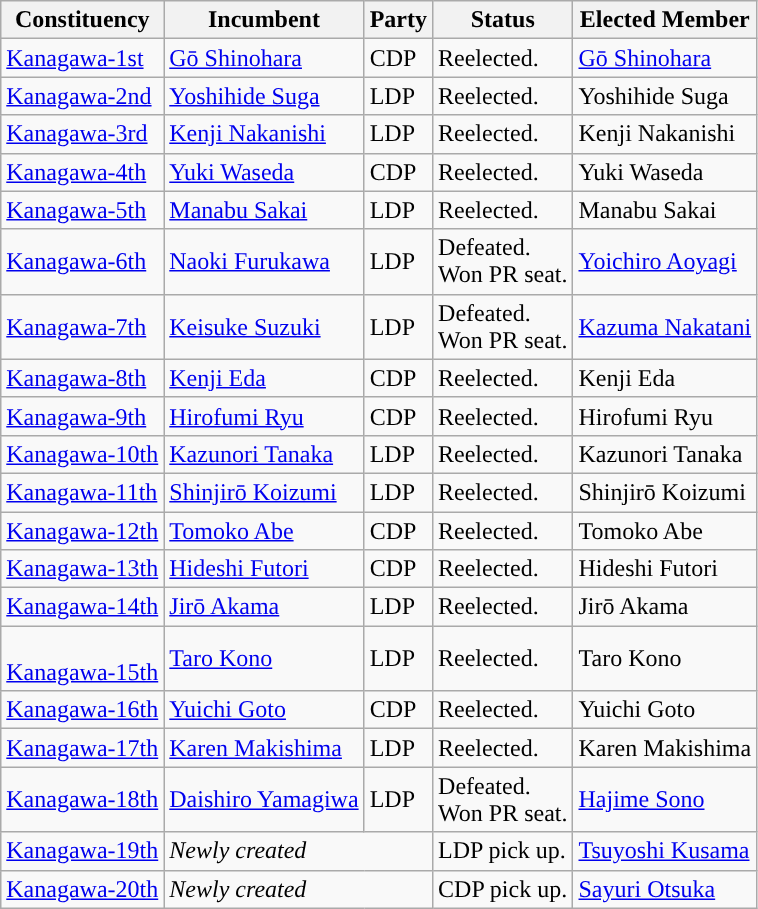<table class="wikitable">
<tr>
<th>Constituency</th>
<th>Incumbent</th>
<th>Party</th>
<th>Status</th>
<th>Elected Member</th>
</tr>
<tr>
<td><a href='#'>Kanagawa-1st</a></td>
<td><a href='#'>Gō Shinohara</a></td>
<td>CDP</td>
<td>Reelected.</td>
<td><a href='#'>Gō Shinohara</a></td>
</tr>
<tr>
<td><a href='#'>Kanagawa-2nd</a></td>
<td><a href='#'>Yoshihide Suga</a></td>
<td>LDP</td>
<td>Reelected.</td>
<td>Yoshihide Suga</td>
</tr>
<tr>
<td><a href='#'>Kanagawa-3rd</a></td>
<td><a href='#'>Kenji Nakanishi</a></td>
<td>LDP</td>
<td>Reelected.</td>
<td>Kenji Nakanishi</td>
</tr>
<tr>
<td><a href='#'>Kanagawa-4th</a></td>
<td><a href='#'>Yuki Waseda</a></td>
<td>CDP</td>
<td>Reelected.</td>
<td>Yuki Waseda</td>
</tr>
<tr>
<td><a href='#'>Kanagawa-5th</a></td>
<td><a href='#'>Manabu Sakai</a></td>
<td>LDP</td>
<td>Reelected.</td>
<td>Manabu Sakai</td>
</tr>
<tr>
<td><a href='#'>Kanagawa-6th</a></td>
<td><a href='#'>Naoki Furukawa</a></td>
<td>LDP</td>
<td>Defeated.<br>Won PR seat.</td>
<td><a href='#'>Yoichiro Aoyagi</a></td>
</tr>
<tr>
<td><a href='#'>Kanagawa-7th</a></td>
<td><a href='#'>Keisuke Suzuki</a></td>
<td>LDP</td>
<td>Defeated.<br>Won PR seat.</td>
<td><a href='#'>Kazuma Nakatani</a></td>
</tr>
<tr>
<td><a href='#'>Kanagawa-8th</a></td>
<td><a href='#'>Kenji Eda</a></td>
<td>CDP</td>
<td>Reelected.</td>
<td>Kenji Eda</td>
</tr>
<tr>
<td><a href='#'>Kanagawa-9th</a></td>
<td><a href='#'>Hirofumi Ryu</a></td>
<td>CDP</td>
<td>Reelected.</td>
<td>Hirofumi Ryu</td>
</tr>
<tr>
<td><a href='#'>Kanagawa-10th</a></td>
<td><a href='#'>Kazunori Tanaka</a></td>
<td>LDP</td>
<td>Reelected.</td>
<td>Kazunori Tanaka</td>
</tr>
<tr>
<td><a href='#'>Kanagawa-11th</a></td>
<td><a href='#'>Shinjirō Koizumi</a></td>
<td>LDP</td>
<td>Reelected.</td>
<td>Shinjirō Koizumi</td>
</tr>
<tr>
<td><a href='#'>Kanagawa-12th</a></td>
<td><a href='#'>Tomoko Abe</a></td>
<td>CDP</td>
<td>Reelected.</td>
<td>Tomoko Abe</td>
</tr>
<tr>
<td><a href='#'>Kanagawa-13th</a></td>
<td><a href='#'>Hideshi Futori</a></td>
<td>CDP</td>
<td>Reelected.</td>
<td>Hideshi Futori</td>
</tr>
<tr>
<td><a href='#'>Kanagawa-14th</a></td>
<td><a href='#'>Jirō Akama</a></td>
<td>LDP</td>
<td>Reelected.</td>
<td>Jirō Akama</td>
</tr>
<tr>
<td><br><a href='#'>Kanagawa-15th</a></td>
<td><a href='#'>Taro Kono</a></td>
<td>LDP</td>
<td>Reelected.</td>
<td>Taro Kono</td>
</tr>
<tr>
<td><a href='#'>Kanagawa-16th</a></td>
<td><a href='#'>Yuichi Goto</a></td>
<td>CDP</td>
<td>Reelected.</td>
<td>Yuichi Goto</td>
</tr>
<tr>
<td><a href='#'>Kanagawa-17th</a></td>
<td><a href='#'>Karen Makishima</a></td>
<td>LDP</td>
<td>Reelected.</td>
<td>Karen Makishima</td>
</tr>
<tr>
<td><a href='#'>Kanagawa-18th</a></td>
<td><a href='#'>Daishiro Yamagiwa</a></td>
<td>LDP</td>
<td>Defeated.<br>Won PR seat.</td>
<td><a href='#'>Hajime Sono</a></td>
</tr>
<tr>
<td><a href='#'>Kanagawa-19th</a></td>
<td colspan=2><em>Newly created</em></td>
<td>LDP pick up.</td>
<td><a href='#'>Tsuyoshi Kusama</a></td>
</tr>
<tr>
<td><a href='#'>Kanagawa-20th</a></td>
<td colspan=2><em>Newly created</em></td>
<td>CDP pick up.</td>
<td><a href='#'>Sayuri Otsuka</a></td>
</tr>
</table>
